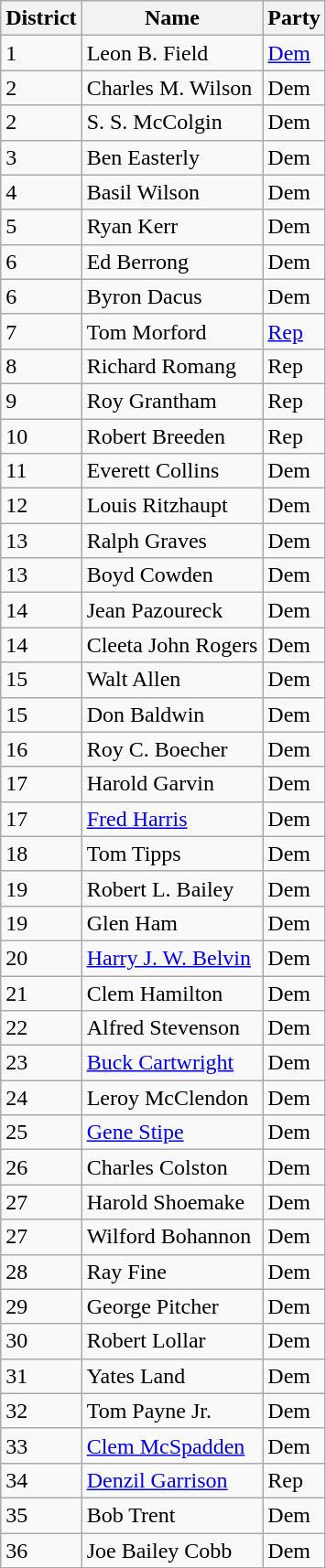<table class="wikitable sortable">
<tr>
<th>District</th>
<th>Name</th>
<th>Party</th>
</tr>
<tr>
<td>1</td>
<td>Leon B. Field</td>
<td><a href='#'>Dem</a></td>
</tr>
<tr>
<td>2</td>
<td>Charles M. Wilson</td>
<td>Dem</td>
</tr>
<tr>
<td>2</td>
<td>S. S. McColgin</td>
<td>Dem</td>
</tr>
<tr>
<td>3</td>
<td>Ben Easterly</td>
<td>Dem</td>
</tr>
<tr>
<td>4</td>
<td>Basil Wilson</td>
<td>Dem</td>
</tr>
<tr>
<td>5</td>
<td>Ryan Kerr</td>
<td>Dem</td>
</tr>
<tr>
<td>6</td>
<td>Ed Berrong</td>
<td>Dem</td>
</tr>
<tr>
<td>6</td>
<td>Byron Dacus</td>
<td>Dem</td>
</tr>
<tr>
<td>7</td>
<td>Tom Morford</td>
<td><a href='#'>Rep</a></td>
</tr>
<tr>
<td>8</td>
<td>Richard Romang</td>
<td>Rep</td>
</tr>
<tr>
<td>9</td>
<td>Roy Grantham</td>
<td>Rep</td>
</tr>
<tr>
<td>10</td>
<td>Robert Breeden</td>
<td>Rep</td>
</tr>
<tr>
<td>11</td>
<td>Everett Collins</td>
<td>Dem</td>
</tr>
<tr>
<td>12</td>
<td>Louis Ritzhaupt</td>
<td>Dem</td>
</tr>
<tr>
<td>13</td>
<td>Ralph Graves</td>
<td>Dem</td>
</tr>
<tr>
<td>13</td>
<td>Boyd Cowden</td>
<td>Dem</td>
</tr>
<tr>
<td>14</td>
<td>Jean Pazoureck</td>
<td>Dem</td>
</tr>
<tr>
<td>14</td>
<td>Cleeta John Rogers</td>
<td>Dem</td>
</tr>
<tr>
<td>15</td>
<td>Walt Allen</td>
<td>Dem</td>
</tr>
<tr>
<td>15</td>
<td>Don Baldwin</td>
<td>Dem</td>
</tr>
<tr>
<td>16</td>
<td>Roy C. Boecher</td>
<td>Dem</td>
</tr>
<tr>
<td>17</td>
<td>Harold Garvin</td>
<td>Dem</td>
</tr>
<tr>
<td>17</td>
<td><a href='#'>Fred Harris</a></td>
<td>Dem</td>
</tr>
<tr>
<td>18</td>
<td>Tom Tipps</td>
<td>Dem</td>
</tr>
<tr>
<td>19</td>
<td>Robert L. Bailey</td>
<td>Dem</td>
</tr>
<tr>
<td>19</td>
<td>Glen Ham</td>
<td>Dem</td>
</tr>
<tr>
<td>20</td>
<td><a href='#'>Harry J. W. Belvin</a></td>
<td>Dem</td>
</tr>
<tr>
<td>21</td>
<td>Clem Hamilton</td>
<td>Dem</td>
</tr>
<tr>
<td>22</td>
<td>Alfred Stevenson</td>
<td>Dem</td>
</tr>
<tr>
<td>23</td>
<td><a href='#'>Buck Cartwright</a></td>
<td>Dem</td>
</tr>
<tr>
<td>24</td>
<td>Leroy McClendon</td>
<td>Dem</td>
</tr>
<tr>
<td>25</td>
<td><a href='#'>Gene Stipe</a></td>
<td>Dem</td>
</tr>
<tr>
<td>26</td>
<td>Charles Colston</td>
<td>Dem</td>
</tr>
<tr>
<td>27</td>
<td>Harold Shoemake</td>
<td>Dem</td>
</tr>
<tr>
<td>27</td>
<td>Wilford Bohannon</td>
<td>Dem</td>
</tr>
<tr>
<td>28</td>
<td>Ray Fine</td>
<td>Dem</td>
</tr>
<tr>
<td>29</td>
<td>George Pitcher</td>
<td>Dem</td>
</tr>
<tr>
<td>30</td>
<td>Robert Lollar</td>
<td>Dem</td>
</tr>
<tr>
<td>31</td>
<td>Yates Land</td>
<td>Dem</td>
</tr>
<tr>
<td>32</td>
<td>Tom Payne Jr.</td>
<td>Dem</td>
</tr>
<tr>
<td>33</td>
<td><a href='#'>Clem McSpadden</a></td>
<td>Dem</td>
</tr>
<tr>
<td>34</td>
<td><a href='#'>Denzil Garrison</a></td>
<td>Rep</td>
</tr>
<tr>
<td>35</td>
<td>Bob Trent</td>
<td>Dem</td>
</tr>
<tr>
<td>36</td>
<td>Joe Bailey Cobb</td>
<td>Dem</td>
</tr>
</table>
